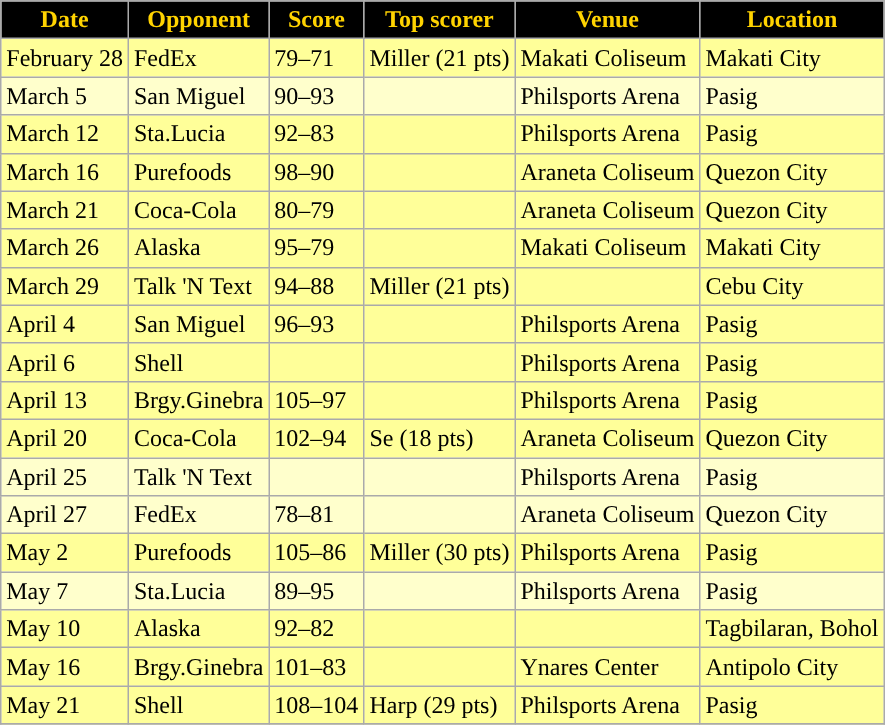<table class="wikitable sortable sortable">
<tr>
<th style="background:#000000; color:#FFD300; ">Date</th>
<th style="background:#000000; color:#FFD300; ">Opponent</th>
<th style="background:#000000; color:#FFD300; ">Score</th>
<th style="background:#000000; color:#FFD300; ">Top scorer</th>
<th style="background:#000000; color:#FFD300; ">Venue</th>
<th style="background:#000000; color:#FFD300; ">Location</th>
</tr>
<tr bgcolor=#FFFF99>
<td>February 28</td>
<td>FedEx</td>
<td>79–71</td>
<td>Miller (21 pts)</td>
<td>Makati Coliseum</td>
<td>Makati City</td>
</tr>
<tr bgcolor=#FFFFCC>
<td>March 5</td>
<td>San Miguel</td>
<td>90–93</td>
<td></td>
<td>Philsports Arena</td>
<td>Pasig</td>
</tr>
<tr bgcolor=#FFFF99>
<td>March 12</td>
<td>Sta.Lucia</td>
<td>92–83</td>
<td></td>
<td>Philsports Arena</td>
<td>Pasig</td>
</tr>
<tr bgcolor=#FFFF99>
<td>March 16</td>
<td>Purefoods</td>
<td>98–90</td>
<td></td>
<td>Araneta Coliseum</td>
<td>Quezon City</td>
</tr>
<tr bgcolor=#FFFF99>
<td>March 21</td>
<td>Coca-Cola</td>
<td>80–79</td>
<td></td>
<td>Araneta Coliseum</td>
<td>Quezon City</td>
</tr>
<tr bgcolor=#FFFF99>
<td>March 26</td>
<td>Alaska</td>
<td>95–79</td>
<td></td>
<td>Makati Coliseum</td>
<td>Makati City</td>
</tr>
<tr bgcolor=#FFFF99>
<td>March 29</td>
<td>Talk 'N Text</td>
<td>94–88</td>
<td>Miller (21 pts)</td>
<td></td>
<td>Cebu City</td>
</tr>
<tr bgcolor=#FFFF99>
<td>April 4</td>
<td>San Miguel</td>
<td>96–93</td>
<td></td>
<td>Philsports Arena</td>
<td>Pasig</td>
</tr>
<tr bgcolor=#FFFF99>
<td>April 6</td>
<td>Shell</td>
<td></td>
<td></td>
<td>Philsports Arena</td>
<td>Pasig</td>
</tr>
<tr bgcolor=#FFFF99>
<td>April 13</td>
<td>Brgy.Ginebra</td>
<td>105–97</td>
<td></td>
<td>Philsports Arena</td>
<td>Pasig</td>
</tr>
<tr bgcolor=#FFFF99>
<td>April 20</td>
<td>Coca-Cola</td>
<td>102–94</td>
<td>Se (18 pts)</td>
<td>Araneta Coliseum</td>
<td>Quezon City</td>
</tr>
<tr bgcolor=#FFFFCC>
<td>April 25</td>
<td>Talk 'N Text</td>
<td></td>
<td></td>
<td>Philsports Arena</td>
<td>Pasig</td>
</tr>
<tr bgcolor=#FFFFCC>
<td>April 27</td>
<td>FedEx</td>
<td>78–81</td>
<td></td>
<td>Araneta Coliseum</td>
<td>Quezon City</td>
</tr>
<tr bgcolor=#FFFF99>
<td>May 2</td>
<td>Purefoods</td>
<td>105–86</td>
<td>Miller (30 pts)</td>
<td>Philsports Arena</td>
<td>Pasig</td>
</tr>
<tr bgcolor=#FFFFCC>
<td>May 7</td>
<td>Sta.Lucia</td>
<td>89–95</td>
<td></td>
<td>Philsports Arena</td>
<td>Pasig</td>
</tr>
<tr bgcolor=#FFFF99>
<td>May 10</td>
<td>Alaska</td>
<td>92–82</td>
<td></td>
<td></td>
<td>Tagbilaran, Bohol</td>
</tr>
<tr bgcolor=#FFFF99>
<td>May 16</td>
<td>Brgy.Ginebra</td>
<td>101–83</td>
<td></td>
<td>Ynares Center</td>
<td>Antipolo City</td>
</tr>
<tr bgcolor=#FFFF99>
<td>May 21</td>
<td>Shell</td>
<td>108–104</td>
<td>Harp (29 pts)</td>
<td>Philsports Arena</td>
<td>Pasig</td>
</tr>
<tr>
</tr>
</table>
